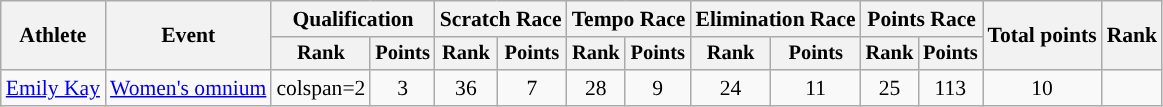<table class="wikitable" style="font-size:90%">
<tr>
<th rowspan="2">Athlete</th>
<th rowspan="2">Event</th>
<th colspan=2>Qualification</th>
<th colspan=2>Scratch Race</th>
<th colspan=2>Tempo Race</th>
<th colspan=2>Elimination Race</th>
<th colspan=2>Points Race</th>
<th rowspan=2>Total points</th>
<th rowspan=2>Rank</th>
</tr>
<tr style="font-size:95%">
<th>Rank</th>
<th>Points</th>
<th>Rank</th>
<th>Points</th>
<th>Rank</th>
<th>Points</th>
<th>Rank</th>
<th>Points</th>
<th>Rank</th>
<th>Points</th>
</tr>
<tr align=center>
<td align=left><a href='#'>Emily Kay</a></td>
<td align=left><a href='#'>Women's omnium</a></td>
<td>colspan=2</td>
<td>3</td>
<td>36</td>
<td>7</td>
<td>28</td>
<td>9</td>
<td>24</td>
<td>11</td>
<td>25</td>
<td>113</td>
<td>10</td>
</tr>
</table>
